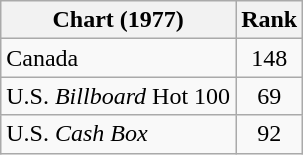<table class="wikitable sortable">
<tr>
<th align="left">Chart (1977)</th>
<th style="text-align:center;">Rank</th>
</tr>
<tr>
<td>Canada</td>
<td style="text-align:center;">148</td>
</tr>
<tr>
<td>U.S. <em>Billboard</em> Hot 100</td>
<td style="text-align:center;">69</td>
</tr>
<tr>
<td>U.S. <em>Cash Box</em></td>
<td style="text-align:center;">92</td>
</tr>
</table>
